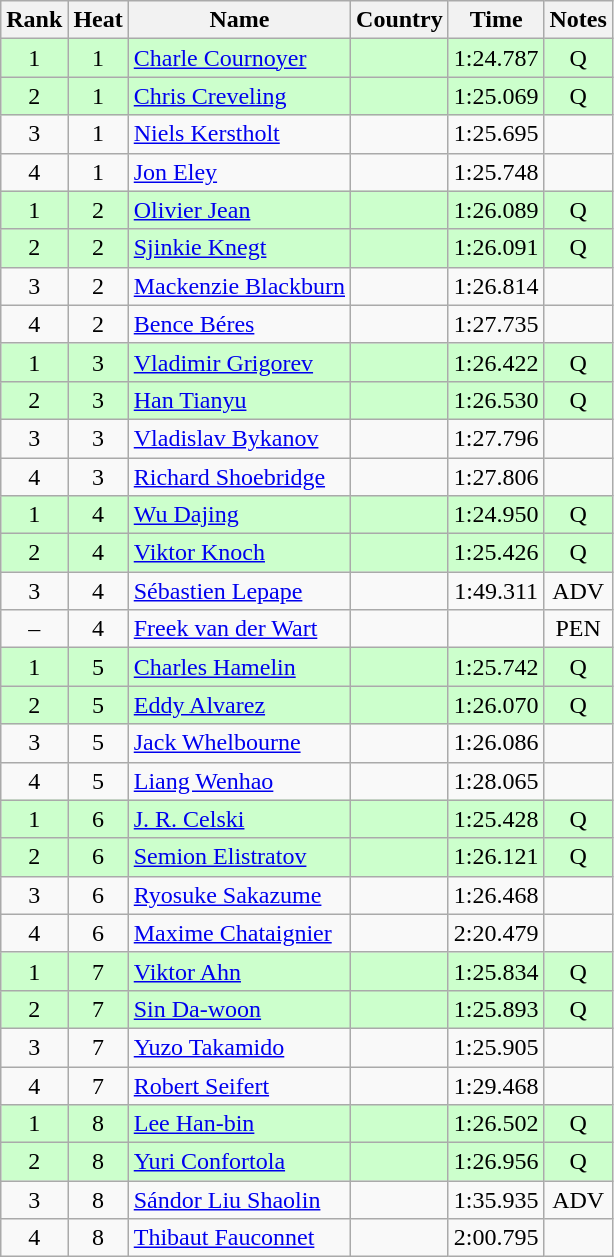<table class="wikitable sortable" style="text-align:center">
<tr>
<th>Rank</th>
<th>Heat</th>
<th>Name</th>
<th>Country</th>
<th>Time</th>
<th>Notes</th>
</tr>
<tr bgcolor=ccffcc>
<td>1</td>
<td>1</td>
<td align=left><a href='#'>Charle Cournoyer</a></td>
<td align=left></td>
<td>1:24.787</td>
<td>Q</td>
</tr>
<tr bgcolor=ccffcc>
<td>2</td>
<td>1</td>
<td align=left><a href='#'>Chris Creveling</a></td>
<td align=left></td>
<td>1:25.069</td>
<td>Q</td>
</tr>
<tr>
<td>3</td>
<td>1</td>
<td align=left><a href='#'>Niels Kerstholt</a></td>
<td align=left></td>
<td>1:25.695</td>
<td></td>
</tr>
<tr>
<td>4</td>
<td>1</td>
<td align=left><a href='#'>Jon Eley</a></td>
<td align=left></td>
<td>1:25.748</td>
<td></td>
</tr>
<tr bgcolor=ccffcc>
<td>1</td>
<td>2</td>
<td align=left><a href='#'>Olivier Jean</a></td>
<td align=left></td>
<td>1:26.089</td>
<td>Q</td>
</tr>
<tr bgcolor=ccffcc>
<td>2</td>
<td>2</td>
<td align=left><a href='#'>Sjinkie Knegt</a></td>
<td align=left></td>
<td>1:26.091</td>
<td>Q</td>
</tr>
<tr>
<td>3</td>
<td>2</td>
<td align=left><a href='#'>Mackenzie Blackburn</a></td>
<td align=left></td>
<td>1:26.814</td>
<td></td>
</tr>
<tr>
<td>4</td>
<td>2</td>
<td align=left><a href='#'>Bence Béres</a></td>
<td align=left></td>
<td>1:27.735</td>
<td></td>
</tr>
<tr bgcolor=ccffcc>
<td>1</td>
<td>3</td>
<td align=left><a href='#'>Vladimir Grigorev</a></td>
<td align=left></td>
<td>1:26.422</td>
<td>Q</td>
</tr>
<tr bgcolor=ccffcc>
<td>2</td>
<td>3</td>
<td align=left><a href='#'>Han Tianyu</a></td>
<td align=left></td>
<td>1:26.530</td>
<td>Q</td>
</tr>
<tr>
<td>3</td>
<td>3</td>
<td align=left><a href='#'>Vladislav Bykanov</a></td>
<td align=left></td>
<td>1:27.796</td>
<td></td>
</tr>
<tr>
<td>4</td>
<td>3</td>
<td align=left><a href='#'>Richard Shoebridge</a></td>
<td align=left></td>
<td>1:27.806</td>
<td></td>
</tr>
<tr bgcolor=ccffcc>
<td>1</td>
<td>4</td>
<td align=left><a href='#'>Wu Dajing</a></td>
<td align=left></td>
<td>1:24.950</td>
<td>Q</td>
</tr>
<tr bgcolor=ccffcc>
<td>2</td>
<td>4</td>
<td align=left><a href='#'>Viktor Knoch</a></td>
<td align=left></td>
<td>1:25.426</td>
<td>Q</td>
</tr>
<tr>
<td>3</td>
<td>4</td>
<td align=left><a href='#'>Sébastien Lepape</a></td>
<td align=left></td>
<td>1:49.311</td>
<td>ADV</td>
</tr>
<tr>
<td>–</td>
<td>4</td>
<td align=left><a href='#'>Freek van der Wart</a></td>
<td align=left></td>
<td></td>
<td>PEN</td>
</tr>
<tr bgcolor=ccffcc>
<td>1</td>
<td>5</td>
<td align=left><a href='#'>Charles Hamelin</a></td>
<td align=left></td>
<td>1:25.742</td>
<td>Q</td>
</tr>
<tr bgcolor=ccffcc>
<td>2</td>
<td>5</td>
<td align=left><a href='#'>Eddy Alvarez</a></td>
<td align=left></td>
<td>1:26.070</td>
<td>Q</td>
</tr>
<tr>
<td>3</td>
<td>5</td>
<td align=left><a href='#'>Jack Whelbourne</a></td>
<td align=left></td>
<td>1:26.086</td>
<td></td>
</tr>
<tr>
<td>4</td>
<td>5</td>
<td align=left><a href='#'>Liang Wenhao</a></td>
<td align=left></td>
<td>1:28.065</td>
<td></td>
</tr>
<tr bgcolor=ccffcc>
<td>1</td>
<td>6</td>
<td align=left><a href='#'>J. R. Celski</a></td>
<td align=left></td>
<td>1:25.428</td>
<td>Q</td>
</tr>
<tr bgcolor=ccffcc>
<td>2</td>
<td>6</td>
<td align=left><a href='#'>Semion Elistratov</a></td>
<td align=left></td>
<td>1:26.121</td>
<td>Q</td>
</tr>
<tr>
<td>3</td>
<td>6</td>
<td align=left><a href='#'>Ryosuke Sakazume</a></td>
<td align=left></td>
<td>1:26.468</td>
<td></td>
</tr>
<tr>
<td>4</td>
<td>6</td>
<td align=left><a href='#'>Maxime Chataignier</a></td>
<td align=left></td>
<td>2:20.479</td>
<td></td>
</tr>
<tr bgcolor=ccffcc>
<td>1</td>
<td>7</td>
<td align=left><a href='#'>Viktor Ahn</a></td>
<td align=left></td>
<td>1:25.834</td>
<td>Q</td>
</tr>
<tr bgcolor=ccffcc>
<td>2</td>
<td>7</td>
<td align=left><a href='#'>Sin Da-woon</a></td>
<td align=left></td>
<td>1:25.893</td>
<td>Q</td>
</tr>
<tr>
<td>3</td>
<td>7</td>
<td align=left><a href='#'>Yuzo Takamido</a></td>
<td align=left></td>
<td>1:25.905</td>
<td></td>
</tr>
<tr>
<td>4</td>
<td>7</td>
<td align=left><a href='#'>Robert Seifert</a></td>
<td align=left></td>
<td>1:29.468</td>
<td></td>
</tr>
<tr bgcolor=ccffcc>
<td>1</td>
<td>8</td>
<td align=left><a href='#'>Lee Han-bin</a></td>
<td align=left></td>
<td>1:26.502</td>
<td>Q</td>
</tr>
<tr bgcolor=ccffcc>
<td>2</td>
<td>8</td>
<td align=left><a href='#'>Yuri Confortola</a></td>
<td align=left></td>
<td>1:26.956</td>
<td>Q</td>
</tr>
<tr>
<td>3</td>
<td>8</td>
<td align=left><a href='#'>Sándor Liu Shaolin</a></td>
<td align=left></td>
<td>1:35.935</td>
<td>ADV</td>
</tr>
<tr>
<td>4</td>
<td>8</td>
<td align=left><a href='#'>Thibaut Fauconnet</a></td>
<td align=left></td>
<td>2:00.795</td>
<td></td>
</tr>
</table>
